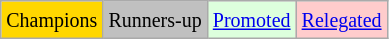<table class="wikitable">
<tr>
<td bgcolor=gold><small>Champions</small></td>
<td bgcolor=silver><small>Runners-up</small></td>
<td bgcolor="#DDFFDD"><small><a href='#'>Promoted</a></small></td>
<td bgcolor= "#FFCCCC"><small><a href='#'>Relegated</a></small></td>
</tr>
</table>
